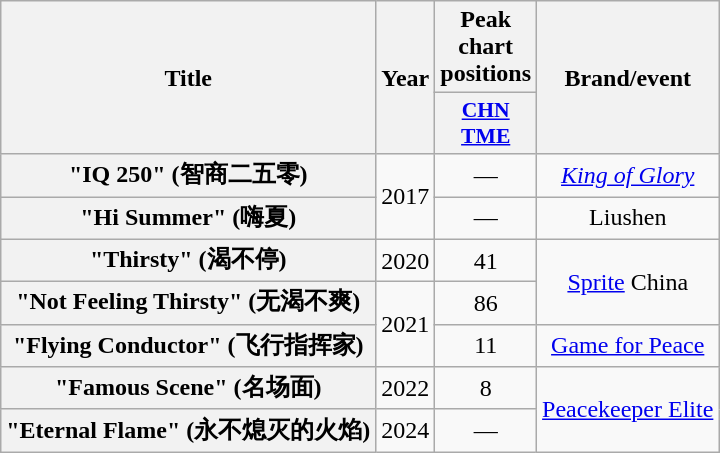<table class="wikitable plainrowheaders" style="text-align:center;">
<tr>
<th rowspan="2">Title</th>
<th rowspan="2">Year</th>
<th>Peak chart positions</th>
<th rowspan="2">Brand/event</th>
</tr>
<tr>
<th scope="col" style="width:3em;font-size:90%;"><a href='#'>CHN TME</a><br></th>
</tr>
<tr>
<th scope="row">"IQ 250" (智商二五零)</th>
<td rowspan="2">2017</td>
<td>—</td>
<td><em><a href='#'>King of Glory</a></em></td>
</tr>
<tr>
<th scope="row">"Hi Summer" (嗨夏)</th>
<td>—</td>
<td>Liushen</td>
</tr>
<tr>
<th scope="row">"Thirsty" (渴不停)</th>
<td>2020</td>
<td>41</td>
<td rowspan="2"><a href='#'>Sprite</a> China</td>
</tr>
<tr>
<th scope="row">"Not Feeling Thirsty" (无渴不爽)</th>
<td rowspan="2">2021</td>
<td>86</td>
</tr>
<tr>
<th scope="row">"Flying Conductor" (飞行指挥家)</th>
<td>11</td>
<td><a href='#'>Game for Peace</a></td>
</tr>
<tr>
<th scope="row">"Famous Scene" (名场面)</th>
<td>2022</td>
<td>8</td>
<td rowspan="2"><a href='#'>Peacekeeper Elite</a></td>
</tr>
<tr>
<th scope="row">"Eternal Flame" (永不熄灭的火焰)</th>
<td>2024</td>
<td>—</td>
</tr>
</table>
